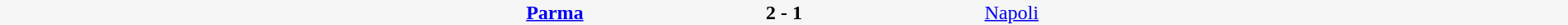<table cellspacing=0 width=100% style=background:#F5F5F5>
<tr>
<td width=22% align=right><strong> <a href='#'>Parma</a></strong></td>
<td align=center width=15%><strong>2 - 1</strong></td>
<td width=22%> <a href='#'>Napoli</a></td>
</tr>
</table>
